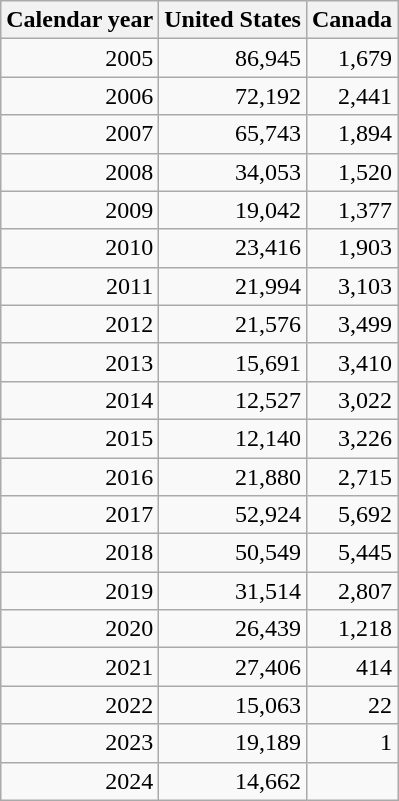<table class=wikitable style="text-align: right;">
<tr>
<th>Calendar year</th>
<th>United States</th>
<th>Canada</th>
</tr>
<tr>
<td>2005</td>
<td>86,945</td>
<td>1,679</td>
</tr>
<tr>
<td>2006</td>
<td>72,192</td>
<td>2,441</td>
</tr>
<tr>
<td>2007</td>
<td>65,743</td>
<td>1,894</td>
</tr>
<tr>
<td>2008</td>
<td>34,053</td>
<td>1,520</td>
</tr>
<tr>
<td>2009</td>
<td>19,042</td>
<td>1,377</td>
</tr>
<tr>
<td>2010</td>
<td>23,416</td>
<td>1,903</td>
</tr>
<tr>
<td>2011</td>
<td>21,994</td>
<td>3,103</td>
</tr>
<tr>
<td>2012</td>
<td>21,576</td>
<td>3,499</td>
</tr>
<tr>
<td>2013</td>
<td>15,691</td>
<td>3,410</td>
</tr>
<tr>
<td>2014</td>
<td>12,527</td>
<td>3,022</td>
</tr>
<tr>
<td>2015</td>
<td>12,140</td>
<td>3,226</td>
</tr>
<tr>
<td>2016</td>
<td>21,880</td>
<td>2,715</td>
</tr>
<tr>
<td>2017</td>
<td>52,924</td>
<td>5,692</td>
</tr>
<tr>
<td>2018</td>
<td>50,549</td>
<td>5,445</td>
</tr>
<tr>
<td>2019</td>
<td>31,514</td>
<td>2,807</td>
</tr>
<tr>
<td>2020</td>
<td>26,439</td>
<td>1,218</td>
</tr>
<tr>
<td>2021</td>
<td>27,406</td>
<td>414</td>
</tr>
<tr>
<td>2022</td>
<td>15,063</td>
<td>22</td>
</tr>
<tr>
<td>2023</td>
<td>19,189</td>
<td>1</td>
</tr>
<tr>
<td>2024</td>
<td>14,662</td>
<td></td>
</tr>
</table>
